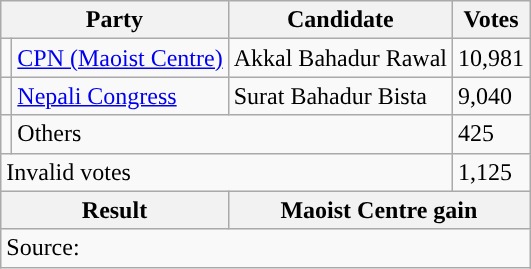<table class="wikitable">
<tr>
<th colspan="2">Party</th>
<th>Candidate</th>
<th>Votes</th>
</tr>
<tr>
<td style="background-color:"></td>
<td><a href='#'>CPN (Maoist Centre)</a></td>
<td>Akkal Bahadur Rawal</td>
<td>10,981</td>
</tr>
<tr>
<td style="background-color:"></td>
<td><a href='#'>Nepali Congress</a></td>
<td>Surat Bahadur Bista</td>
<td>9,040</td>
</tr>
<tr>
<td></td>
<td colspan="2">Others</td>
<td>425</td>
</tr>
<tr>
<td colspan="3">Invalid votes</td>
<td>1,125</td>
</tr>
<tr>
<th colspan="2">Result</th>
<th colspan="2">Maoist Centre gain</th>
</tr>
<tr>
<td colspan="4">Source: </td>
</tr>
</table>
